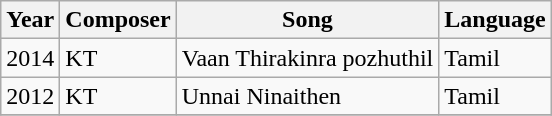<table class="wikitable">
<tr>
<th>Year</th>
<th>Composer</th>
<th>Song</th>
<th>Language</th>
</tr>
<tr>
<td>2014</td>
<td>KT</td>
<td>Vaan Thirakinra pozhuthil</td>
<td>Tamil</td>
</tr>
<tr>
<td>2012</td>
<td>KT</td>
<td>Unnai Ninaithen</td>
<td>Tamil</td>
</tr>
<tr>
</tr>
</table>
